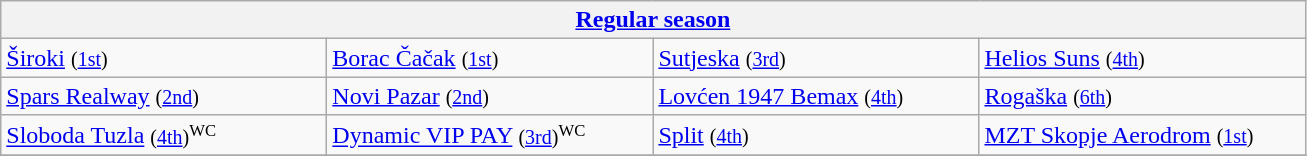<table class="wikitable" style="white-space: nowrap;">
<tr>
<th colspan=4><a href='#'>Regular season</a></th>
</tr>
<tr>
<td width=210> <a href='#'>Široki</a> <small>(<a href='#'>1st</a>)</small></td>
<td width=210> <a href='#'>Borac Čačak</a> <small>(<a href='#'>1st</a>)</small></td>
<td width=210> <a href='#'>Sutjeska</a> <small>(<a href='#'>3rd</a>)</small></td>
<td width=210> <a href='#'>Helios Suns</a> <small> (<a href='#'>4th</a>) </small></td>
</tr>
<tr>
<td width=210> <a href='#'>Spars Realway</a> <small>(<a href='#'>2nd</a>)</small></td>
<td width=210> <a href='#'>Novi Pazar</a> <small>(<a href='#'>2nd</a>)</small></td>
<td width=210> <a href='#'>Lovćen 1947 Bemax</a> <small>(<a href='#'>4th</a>)</small></td>
<td width=210> <a href='#'>Rogaška</a> <small>(<a href='#'>6th</a>)</small></td>
</tr>
<tr>
<td width=210> <a href='#'>Sloboda Tuzla</a> <small>(<a href='#'>4th</a>)<sup>WC</sup></small></td>
<td width=210> <a href='#'>Dynamic VIP PAY</a> <small>(<a href='#'>3rd</a>)<sup>WC</sup></small></td>
<td width=210> <a href='#'>Split</a> <small>(<a href='#'>4th</a>)</small></td>
<td width=210> <a href='#'>MZT Skopje Aerodrom</a> <small>(<a href='#'>1st</a>)</small></td>
</tr>
<tr>
</tr>
</table>
